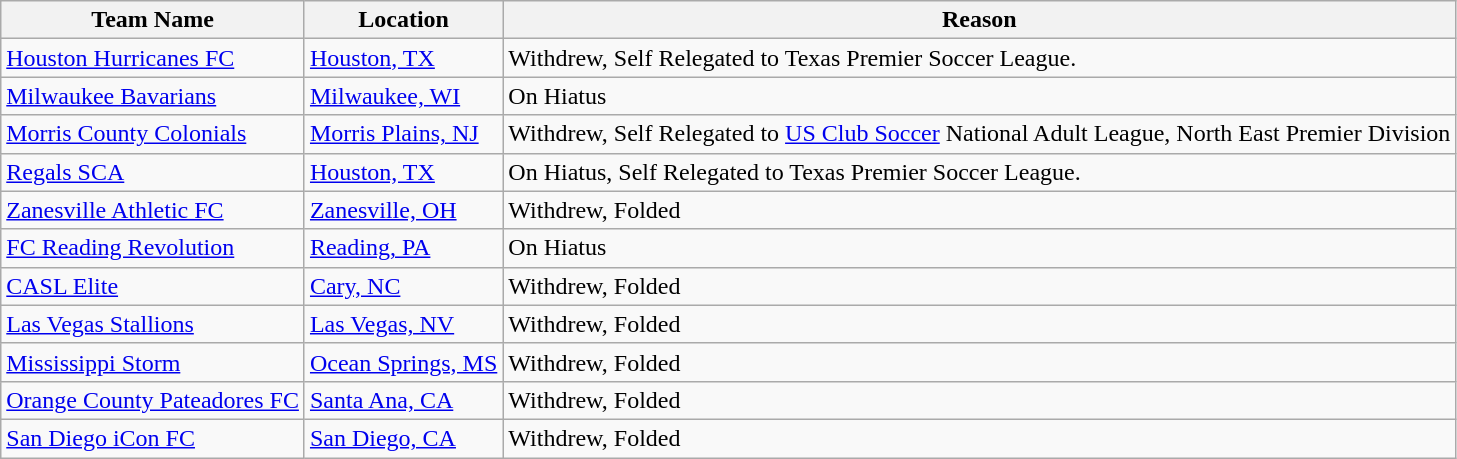<table class="wikitable">
<tr>
<th>Team Name</th>
<th>Location</th>
<th>Reason</th>
</tr>
<tr>
<td><a href='#'>Houston Hurricanes FC</a></td>
<td><a href='#'>Houston, TX</a></td>
<td>Withdrew, Self Relegated to Texas Premier Soccer League.</td>
</tr>
<tr>
<td><a href='#'>Milwaukee Bavarians</a></td>
<td><a href='#'>Milwaukee, WI</a></td>
<td>On Hiatus</td>
</tr>
<tr>
<td><a href='#'>Morris County Colonials</a></td>
<td><a href='#'>Morris Plains, NJ</a></td>
<td>Withdrew, Self Relegated to <a href='#'>US Club Soccer</a> National Adult League, North East Premier Division</td>
</tr>
<tr>
<td><a href='#'>Regals SCA</a></td>
<td><a href='#'>Houston, TX</a></td>
<td>On Hiatus, Self Relegated to Texas Premier Soccer League.</td>
</tr>
<tr>
<td><a href='#'>Zanesville Athletic FC</a></td>
<td><a href='#'>Zanesville, OH</a></td>
<td>Withdrew, Folded</td>
</tr>
<tr>
<td><a href='#'>FC Reading Revolution</a></td>
<td><a href='#'>Reading, PA</a></td>
<td>On Hiatus</td>
</tr>
<tr>
<td><a href='#'>CASL Elite</a></td>
<td><a href='#'>Cary, NC</a></td>
<td>Withdrew, Folded</td>
</tr>
<tr>
<td><a href='#'>Las Vegas Stallions</a></td>
<td><a href='#'>Las Vegas, NV</a></td>
<td>Withdrew, Folded</td>
</tr>
<tr>
<td><a href='#'>Mississippi Storm</a></td>
<td><a href='#'>Ocean Springs, MS</a></td>
<td>Withdrew, Folded</td>
</tr>
<tr>
<td><a href='#'>Orange County Pateadores FC</a></td>
<td><a href='#'>Santa Ana, CA</a></td>
<td>Withdrew, Folded</td>
</tr>
<tr>
<td><a href='#'>San Diego iCon FC</a></td>
<td><a href='#'>San Diego, CA</a></td>
<td>Withdrew, Folded</td>
</tr>
</table>
